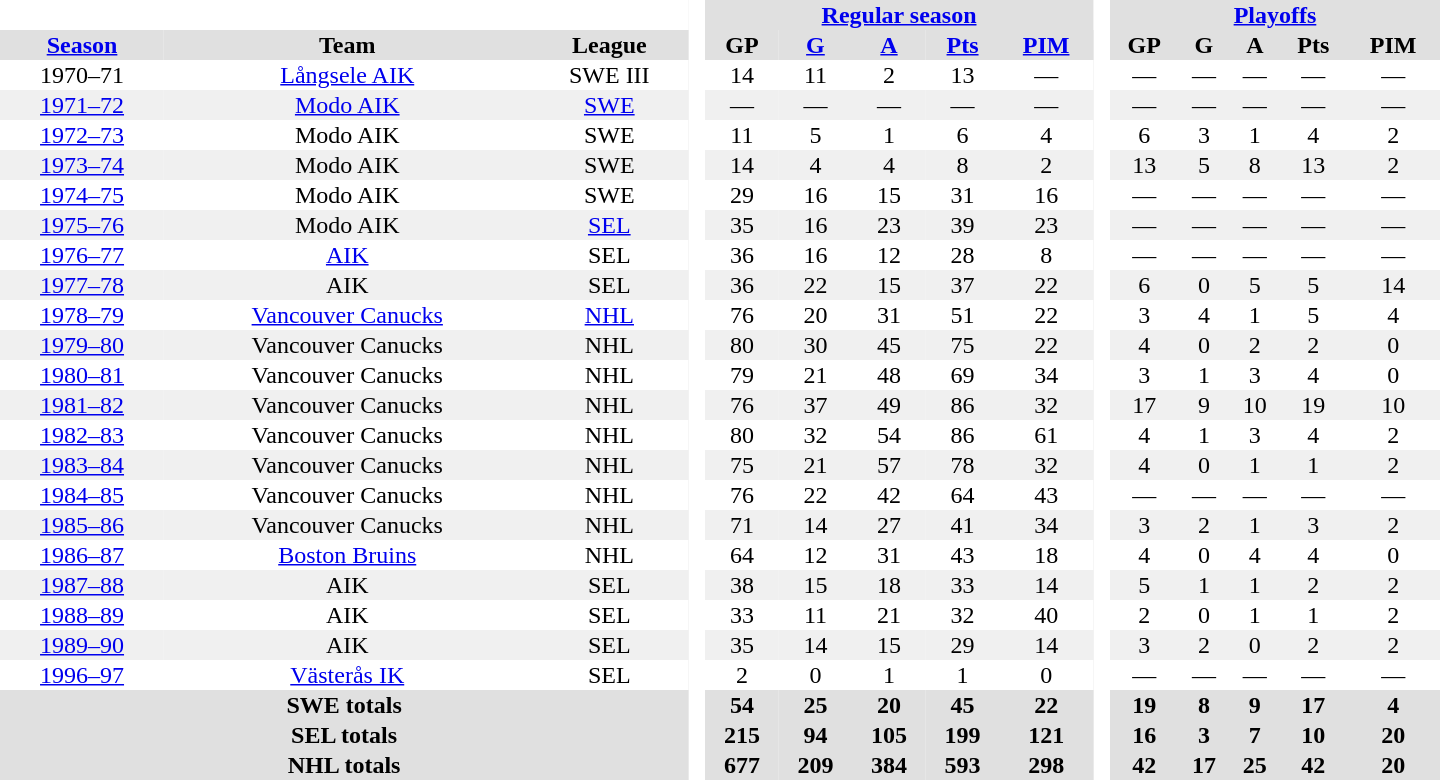<table border="0" cellpadding="1" cellspacing="0" style="text-align:center; width:60em">
<tr bgcolor="#e0e0e0">
<th colspan="3" bgcolor="#ffffff"> </th>
<th rowspan="99" bgcolor="#ffffff"> </th>
<th colspan="5"><a href='#'>Regular season</a></th>
<th rowspan="99" bgcolor="#ffffff"> </th>
<th colspan="5"><a href='#'>Playoffs</a></th>
</tr>
<tr bgcolor="#e0e0e0">
<th><a href='#'>Season</a></th>
<th>Team</th>
<th>League</th>
<th>GP</th>
<th><a href='#'>G</a></th>
<th><a href='#'>A</a></th>
<th><a href='#'>Pts</a></th>
<th><a href='#'>PIM</a></th>
<th>GP</th>
<th>G</th>
<th>A</th>
<th>Pts</th>
<th>PIM</th>
</tr>
<tr>
<td>1970–71</td>
<td><a href='#'>Långsele AIK</a></td>
<td>SWE III</td>
<td>14</td>
<td>11</td>
<td>2</td>
<td>13</td>
<td>—</td>
<td>—</td>
<td>—</td>
<td>—</td>
<td>—</td>
<td>—</td>
</tr>
<tr bgcolor="#f0f0f0">
<td><a href='#'>1971–72</a></td>
<td><a href='#'>Modo AIK</a></td>
<td><a href='#'>SWE</a></td>
<td>—</td>
<td>—</td>
<td>—</td>
<td>—</td>
<td>—</td>
<td>—</td>
<td>—</td>
<td>—</td>
<td>—</td>
<td>—</td>
</tr>
<tr>
<td><a href='#'>1972–73</a></td>
<td>Modo AIK</td>
<td>SWE</td>
<td>11</td>
<td>5</td>
<td>1</td>
<td>6</td>
<td>4</td>
<td>6</td>
<td>3</td>
<td>1</td>
<td>4</td>
<td>2</td>
</tr>
<tr bgcolor="#f0f0f0">
<td><a href='#'>1973–74</a></td>
<td>Modo AIK</td>
<td>SWE</td>
<td>14</td>
<td>4</td>
<td>4</td>
<td>8</td>
<td>2</td>
<td>13</td>
<td>5</td>
<td>8</td>
<td>13</td>
<td>2</td>
</tr>
<tr>
<td><a href='#'>1974–75</a></td>
<td>Modo AIK</td>
<td>SWE</td>
<td>29</td>
<td>16</td>
<td>15</td>
<td>31</td>
<td>16</td>
<td>—</td>
<td>—</td>
<td>—</td>
<td>—</td>
<td>—</td>
</tr>
<tr bgcolor="#f0f0f0">
<td><a href='#'>1975–76</a></td>
<td>Modo AIK</td>
<td><a href='#'>SEL</a></td>
<td>35</td>
<td>16</td>
<td>23</td>
<td>39</td>
<td>23</td>
<td>—</td>
<td>—</td>
<td>—</td>
<td>—</td>
<td>—</td>
</tr>
<tr>
<td><a href='#'>1976–77</a></td>
<td><a href='#'>AIK</a></td>
<td>SEL</td>
<td>36</td>
<td>16</td>
<td>12</td>
<td>28</td>
<td>8</td>
<td>—</td>
<td>—</td>
<td>—</td>
<td>—</td>
<td>—</td>
</tr>
<tr bgcolor="#f0f0f0">
<td><a href='#'>1977–78</a></td>
<td>AIK</td>
<td>SEL</td>
<td>36</td>
<td>22</td>
<td>15</td>
<td>37</td>
<td>22</td>
<td>6</td>
<td>0</td>
<td>5</td>
<td>5</td>
<td>14</td>
</tr>
<tr>
<td><a href='#'>1978–79</a></td>
<td><a href='#'>Vancouver Canucks</a></td>
<td><a href='#'>NHL</a></td>
<td>76</td>
<td>20</td>
<td>31</td>
<td>51</td>
<td>22</td>
<td>3</td>
<td>4</td>
<td>1</td>
<td>5</td>
<td>4</td>
</tr>
<tr bgcolor="#f0f0f0">
<td><a href='#'>1979–80</a></td>
<td>Vancouver Canucks</td>
<td>NHL</td>
<td>80</td>
<td>30</td>
<td>45</td>
<td>75</td>
<td>22</td>
<td>4</td>
<td>0</td>
<td>2</td>
<td>2</td>
<td>0</td>
</tr>
<tr>
<td><a href='#'>1980–81</a></td>
<td>Vancouver Canucks</td>
<td>NHL</td>
<td>79</td>
<td>21</td>
<td>48</td>
<td>69</td>
<td>34</td>
<td>3</td>
<td>1</td>
<td>3</td>
<td>4</td>
<td>0</td>
</tr>
<tr bgcolor="#f0f0f0">
<td><a href='#'>1981–82</a></td>
<td>Vancouver Canucks</td>
<td>NHL</td>
<td>76</td>
<td>37</td>
<td>49</td>
<td>86</td>
<td>32</td>
<td>17</td>
<td>9</td>
<td>10</td>
<td>19</td>
<td>10</td>
</tr>
<tr>
<td><a href='#'>1982–83</a></td>
<td>Vancouver Canucks</td>
<td>NHL</td>
<td>80</td>
<td>32</td>
<td>54</td>
<td>86</td>
<td>61</td>
<td>4</td>
<td>1</td>
<td>3</td>
<td>4</td>
<td>2</td>
</tr>
<tr bgcolor="#f0f0f0">
<td><a href='#'>1983–84</a></td>
<td>Vancouver Canucks</td>
<td>NHL</td>
<td>75</td>
<td>21</td>
<td>57</td>
<td>78</td>
<td>32</td>
<td>4</td>
<td>0</td>
<td>1</td>
<td>1</td>
<td>2</td>
</tr>
<tr>
<td><a href='#'>1984–85</a></td>
<td>Vancouver Canucks</td>
<td>NHL</td>
<td>76</td>
<td>22</td>
<td>42</td>
<td>64</td>
<td>43</td>
<td>—</td>
<td>—</td>
<td>—</td>
<td>—</td>
<td>—</td>
</tr>
<tr bgcolor="#f0f0f0">
<td><a href='#'>1985–86</a></td>
<td>Vancouver Canucks</td>
<td>NHL</td>
<td>71</td>
<td>14</td>
<td>27</td>
<td>41</td>
<td>34</td>
<td>3</td>
<td>2</td>
<td>1</td>
<td>3</td>
<td>2</td>
</tr>
<tr>
<td><a href='#'>1986–87</a></td>
<td><a href='#'>Boston Bruins</a></td>
<td>NHL</td>
<td>64</td>
<td>12</td>
<td>31</td>
<td>43</td>
<td>18</td>
<td>4</td>
<td>0</td>
<td>4</td>
<td>4</td>
<td>0</td>
</tr>
<tr bgcolor="#f0f0f0">
<td><a href='#'>1987–88</a></td>
<td>AIK</td>
<td>SEL</td>
<td>38</td>
<td>15</td>
<td>18</td>
<td>33</td>
<td>14</td>
<td>5</td>
<td>1</td>
<td>1</td>
<td>2</td>
<td>2</td>
</tr>
<tr>
<td><a href='#'>1988–89</a></td>
<td>AIK</td>
<td>SEL</td>
<td>33</td>
<td>11</td>
<td>21</td>
<td>32</td>
<td>40</td>
<td>2</td>
<td>0</td>
<td>1</td>
<td>1</td>
<td>2</td>
</tr>
<tr bgcolor="#f0f0f0">
<td><a href='#'>1989–90</a></td>
<td>AIK</td>
<td>SEL</td>
<td>35</td>
<td>14</td>
<td>15</td>
<td>29</td>
<td>14</td>
<td>3</td>
<td>2</td>
<td>0</td>
<td>2</td>
<td>2</td>
</tr>
<tr>
<td><a href='#'>1996–97</a></td>
<td><a href='#'>Västerås IK</a></td>
<td>SEL</td>
<td>2</td>
<td>0</td>
<td>1</td>
<td>1</td>
<td>0</td>
<td>—</td>
<td>—</td>
<td>—</td>
<td>—</td>
<td>—</td>
</tr>
<tr bgcolor="#e0e0e0">
<th colspan="3">SWE totals</th>
<th>54</th>
<th>25</th>
<th>20</th>
<th>45</th>
<th>22</th>
<th>19</th>
<th>8</th>
<th>9</th>
<th>17</th>
<th>4</th>
</tr>
<tr bgcolor="#e0e0e0">
<th colspan="3">SEL totals</th>
<th>215</th>
<th>94</th>
<th>105</th>
<th>199</th>
<th>121</th>
<th>16</th>
<th>3</th>
<th>7</th>
<th>10</th>
<th>20</th>
</tr>
<tr bgcolor="#e0e0e0">
<th colspan="3">NHL totals</th>
<th>677</th>
<th>209</th>
<th>384</th>
<th>593</th>
<th>298</th>
<th>42</th>
<th>17</th>
<th>25</th>
<th>42</th>
<th>20</th>
</tr>
</table>
